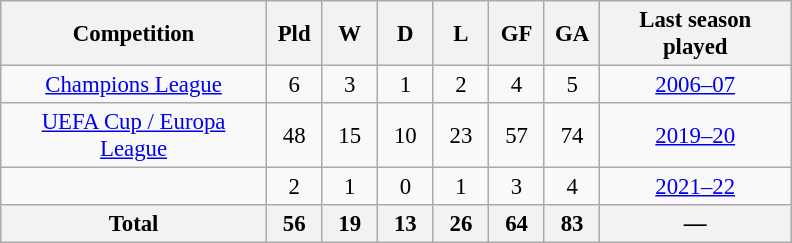<table class="wikitable" style="font-size:95%; text-align: center;">
<tr>
<th width="170">Competition</th>
<th width="30">Pld</th>
<th width="30">W</th>
<th width="30">D</th>
<th width="30">L</th>
<th width="30">GF</th>
<th width="30">GA</th>
<th width="120">Last season played</th>
</tr>
<tr>
<td><a href='#'>Champions League</a></td>
<td>6</td>
<td>3</td>
<td>1</td>
<td>2</td>
<td>4</td>
<td>5</td>
<td><a href='#'>2006–07</a></td>
</tr>
<tr>
<td><a href='#'>UEFA Cup / Europa League</a></td>
<td>48</td>
<td>15</td>
<td>10</td>
<td>23</td>
<td>57</td>
<td>74</td>
<td><a href='#'>2019–20</a></td>
</tr>
<tr>
<td></td>
<td>2</td>
<td>1</td>
<td>0</td>
<td>1</td>
<td>3</td>
<td>4</td>
<td><a href='#'>2021–22</a></td>
</tr>
<tr>
<th>Total</th>
<th>56</th>
<th>19</th>
<th>13</th>
<th>26</th>
<th>64</th>
<th>83</th>
<th>—</th>
</tr>
</table>
